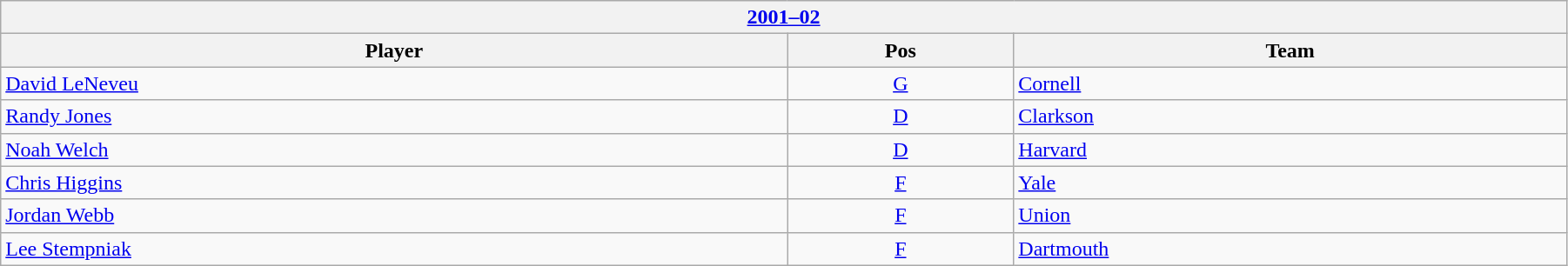<table class="wikitable" width=95%>
<tr>
<th colspan=3><a href='#'>2001–02</a></th>
</tr>
<tr>
<th>Player</th>
<th>Pos</th>
<th>Team</th>
</tr>
<tr>
<td><a href='#'>David LeNeveu</a></td>
<td align=center><a href='#'>G</a></td>
<td><a href='#'>Cornell</a></td>
</tr>
<tr>
<td><a href='#'>Randy Jones</a></td>
<td align=center><a href='#'>D</a></td>
<td><a href='#'>Clarkson</a></td>
</tr>
<tr>
<td><a href='#'>Noah Welch</a></td>
<td align=center><a href='#'>D</a></td>
<td><a href='#'>Harvard</a></td>
</tr>
<tr>
<td><a href='#'>Chris Higgins</a></td>
<td align=center><a href='#'>F</a></td>
<td><a href='#'>Yale</a></td>
</tr>
<tr>
<td><a href='#'>Jordan Webb</a></td>
<td align=center><a href='#'>F</a></td>
<td><a href='#'>Union</a></td>
</tr>
<tr>
<td><a href='#'>Lee Stempniak</a></td>
<td align=center><a href='#'>F</a></td>
<td><a href='#'>Dartmouth</a></td>
</tr>
</table>
